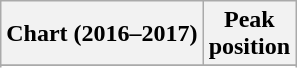<table class="wikitable sortable plainrowheaders" style="text-align:center">
<tr>
<th scope="col">Chart (2016–2017)</th>
<th scope="col">Peak<br>position</th>
</tr>
<tr>
</tr>
<tr>
</tr>
</table>
